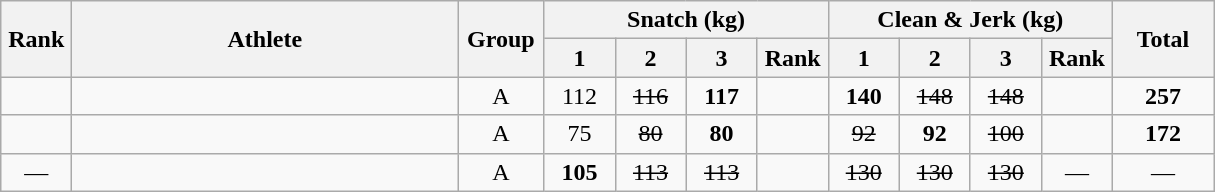<table class = "wikitable" style="text-align:center;">
<tr>
<th rowspan=2 width=40>Rank</th>
<th rowspan=2 width=250>Athlete</th>
<th rowspan=2 width=50>Group</th>
<th colspan=4>Snatch (kg)</th>
<th colspan=4>Clean & Jerk (kg)</th>
<th rowspan=2 width=60>Total</th>
</tr>
<tr>
<th width=40>1</th>
<th width=40>2</th>
<th width=40>3</th>
<th width=40>Rank</th>
<th width=40>1</th>
<th width=40>2</th>
<th width=40>3</th>
<th width=40>Rank</th>
</tr>
<tr>
<td></td>
<td align=left></td>
<td>A</td>
<td>112</td>
<td><s>116</s></td>
<td><strong>117</strong></td>
<td></td>
<td><strong>140</strong></td>
<td><s>148</s></td>
<td><s>148</s></td>
<td></td>
<td><strong>257</strong></td>
</tr>
<tr>
<td></td>
<td align=left></td>
<td>A</td>
<td>75</td>
<td><s>80</s></td>
<td><strong>80</strong></td>
<td></td>
<td><s>92</s></td>
<td><strong>92</strong></td>
<td><s>100</s></td>
<td></td>
<td><strong>172</strong></td>
</tr>
<tr>
<td>—</td>
<td align=left></td>
<td>A</td>
<td><strong>105</strong></td>
<td><s>113</s></td>
<td><s>113</s></td>
<td></td>
<td><s>130</s></td>
<td><s>130</s></td>
<td><s>130</s></td>
<td>—</td>
<td>—</td>
</tr>
</table>
